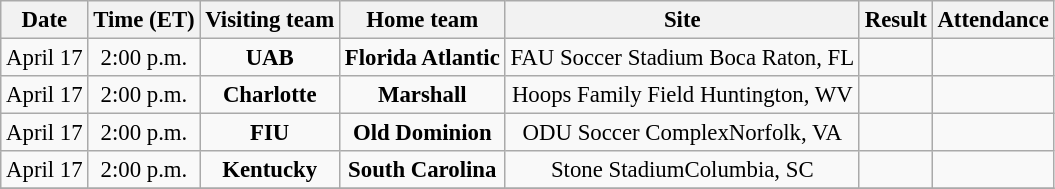<table class="wikitable" style="font-size:95%; text-align: center;">
<tr>
<th>Date</th>
<th>Time (ET)</th>
<th>Visiting team</th>
<th>Home team</th>
<th>Site</th>
<th>Result</th>
<th>Attendance</th>
</tr>
<tr>
<td>April 17</td>
<td>2:00 p.m.</td>
<td><strong>UAB</strong></td>
<td><strong>Florida Atlantic</strong></td>
<td>FAU Soccer Stadium Boca Raton, FL</td>
<td></td>
<td></td>
</tr>
<tr>
<td>April 17</td>
<td>2:00 p.m.</td>
<td><strong>Charlotte</strong></td>
<td><strong>Marshall</strong></td>
<td>Hoops Family Field Huntington, WV</td>
<td></td>
<td></td>
</tr>
<tr>
<td>April 17</td>
<td>2:00 p.m.</td>
<td><strong>FIU</strong></td>
<td><strong>Old Dominion</strong></td>
<td>ODU Soccer ComplexNorfolk, VA</td>
<td></td>
<td></td>
</tr>
<tr>
<td>April 17</td>
<td>2:00 p.m.</td>
<td><strong>Kentucky</strong></td>
<td><strong>South Carolina</strong></td>
<td>Stone StadiumColumbia, SC</td>
<td></td>
<td></td>
</tr>
<tr>
</tr>
</table>
